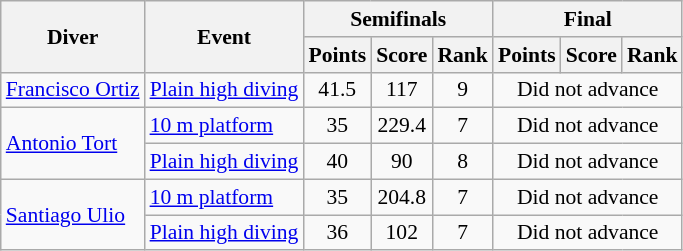<table class=wikitable style="font-size:90%">
<tr>
<th rowspan=2>Diver</th>
<th rowspan=2>Event</th>
<th colspan=3>Semifinals</th>
<th colspan=3>Final</th>
</tr>
<tr>
<th>Points</th>
<th>Score</th>
<th>Rank</th>
<th>Points</th>
<th>Score</th>
<th>Rank</th>
</tr>
<tr>
<td><a href='#'>Francisco Ortiz</a></td>
<td><a href='#'>Plain high diving</a></td>
<td align=center>41.5</td>
<td align=center>117</td>
<td align=center>9</td>
<td align=center colspan=3>Did not advance</td>
</tr>
<tr>
<td rowspan=2><a href='#'>Antonio Tort</a></td>
<td><a href='#'>10 m platform</a></td>
<td align=center>35</td>
<td align=center>229.4</td>
<td align=center>7</td>
<td align=center colspan=3>Did not advance</td>
</tr>
<tr>
<td><a href='#'>Plain high diving</a></td>
<td align=center>40</td>
<td align=center>90</td>
<td align=center>8</td>
<td align=center colspan=3>Did not advance</td>
</tr>
<tr>
<td rowspan=2><a href='#'>Santiago Ulio</a></td>
<td><a href='#'>10 m platform</a></td>
<td align=center>35</td>
<td align=center>204.8</td>
<td align=center>7</td>
<td align=center colspan=3>Did not advance</td>
</tr>
<tr>
<td><a href='#'>Plain high diving</a></td>
<td align=center>36</td>
<td align=center>102</td>
<td align=center>7</td>
<td align=center colspan=3>Did not advance</td>
</tr>
</table>
